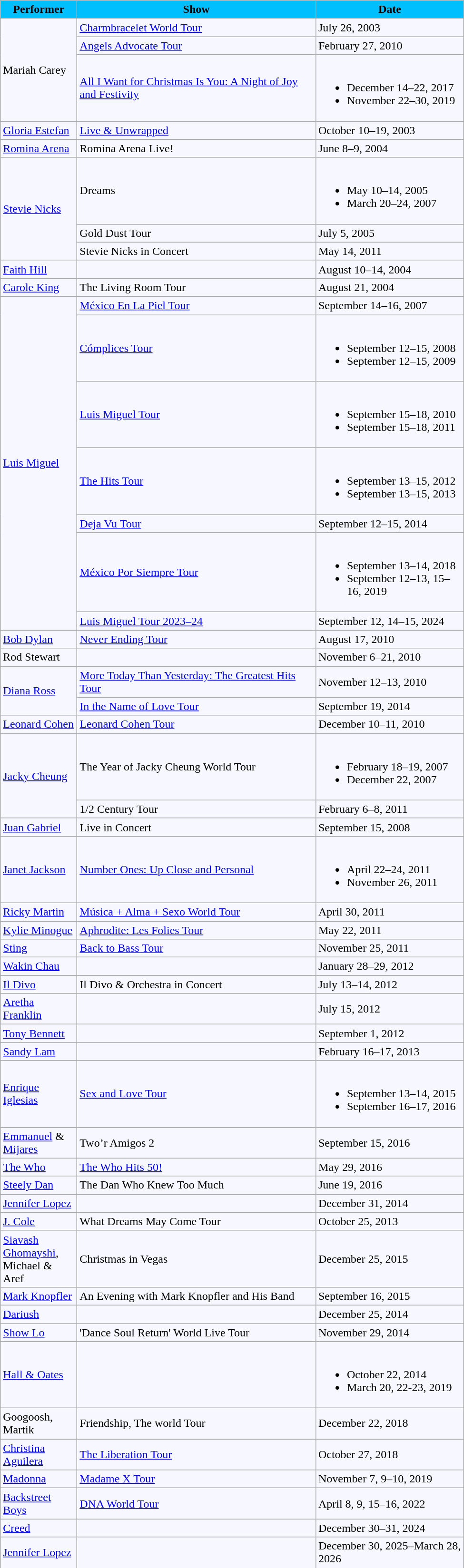<table class="wikitable" style="margin:left; border:#88a; background:#f7f8ff; padding:5px;">
<tr>
<th style="background-color: #00BFFF" width=100px;>Performer</th>
<th style="background-color: #00BFFF" width=327px;>Show</th>
<th style="background-color: #00BFFF" width=200px;>Date</th>
</tr>
<tr>
<td rowspan="3">Mariah Carey</td>
<td><a href='#'>Charmbracelet World Tour</a></td>
<td>July 26, 2003</td>
</tr>
<tr>
<td><a href='#'>Angels Advocate Tour</a></td>
<td>February 27, 2010</td>
</tr>
<tr>
<td><a href='#'>All I Want for Christmas Is You: A Night of Joy and Festivity</a></td>
<td><br><ul><li>December 14–22, 2017</li><li>November 22–30, 2019</li></ul></td>
</tr>
<tr>
<td><a href='#'>Gloria Estefan</a></td>
<td><a href='#'>Live & Unwrapped</a></td>
<td>October 10–19, 2003</td>
</tr>
<tr>
<td><a href='#'>Romina Arena</a></td>
<td>Romina Arena Live!</td>
<td>June 8–9, 2004</td>
</tr>
<tr>
<td rowspan="3"><a href='#'>Stevie Nicks</a></td>
<td>Dreams</td>
<td><br><ul><li>May 10–14, 2005</li><li>March 20–24, 2007</li></ul></td>
</tr>
<tr>
<td>Gold Dust Tour</td>
<td>July 5, 2005</td>
</tr>
<tr>
<td>Stevie Nicks in Concert</td>
<td>May 14, 2011</td>
</tr>
<tr>
<td><a href='#'>Faith Hill</a></td>
<td></td>
<td>August 10–14, 2004</td>
</tr>
<tr>
<td><a href='#'>Carole King</a></td>
<td>The Living Room Tour</td>
<td>August 21, 2004</td>
</tr>
<tr>
<td rowspan="7"><a href='#'>Luis Miguel</a></td>
<td><a href='#'>México En La Piel Tour</a></td>
<td>September 14–16, 2007</td>
</tr>
<tr>
<td><a href='#'>Cómplices Tour</a></td>
<td><br><ul><li>September 12–15, 2008</li><li>September 12–15, 2009</li></ul></td>
</tr>
<tr>
<td><a href='#'>Luis Miguel Tour</a></td>
<td><br><ul><li>September 15–18, 2010</li><li>September 15–18, 2011</li></ul></td>
</tr>
<tr>
<td><a href='#'>The Hits Tour</a></td>
<td><br><ul><li>September 13–15, 2012</li><li>September 13–15, 2013</li></ul></td>
</tr>
<tr>
<td><a href='#'>Deja Vu Tour</a></td>
<td>September 12–15, 2014</td>
</tr>
<tr>
<td><a href='#'>México Por Siempre Tour</a></td>
<td><br><ul><li>September 13–14, 2018</li><li>September 12–13, 15–16, 2019</li></ul></td>
</tr>
<tr>
<td><a href='#'>Luis Miguel Tour 2023–24</a></td>
<td>September 12, 14–15, 2024</td>
</tr>
<tr>
<td><a href='#'>Bob Dylan</a></td>
<td><a href='#'>Never Ending Tour</a></td>
<td>August 17, 2010</td>
</tr>
<tr>
<td>Rod Stewart</td>
<td></td>
<td>November 6–21, 2010</td>
</tr>
<tr>
<td rowspan="2"><a href='#'>Diana Ross</a></td>
<td><a href='#'>More Today Than Yesterday: The Greatest Hits Tour</a></td>
<td>November 12–13, 2010</td>
</tr>
<tr>
<td><a href='#'>In the Name of Love Tour</a></td>
<td>September 19, 2014</td>
</tr>
<tr>
<td><a href='#'>Leonard Cohen</a></td>
<td><a href='#'>Leonard Cohen Tour</a></td>
<td>December 10–11, 2010</td>
</tr>
<tr>
<td rowspan="2"><a href='#'>Jacky Cheung</a></td>
<td>The Year of Jacky Cheung World Tour</td>
<td><br><ul><li>February 18–19, 2007</li><li>December 22, 2007</li></ul></td>
</tr>
<tr>
<td>1/2 Century Tour</td>
<td>February 6–8, 2011</td>
</tr>
<tr>
<td><a href='#'>Juan Gabriel</a></td>
<td>Live in Concert</td>
<td>September 15, 2008</td>
</tr>
<tr>
<td><a href='#'>Janet Jackson</a></td>
<td><a href='#'>Number Ones: Up Close and Personal</a></td>
<td><br><ul><li>April 22–24, 2011</li><li>November 26, 2011 </li></ul></td>
</tr>
<tr>
<td><a href='#'>Ricky Martin</a></td>
<td><a href='#'>Música + Alma + Sexo World Tour</a></td>
<td>April 30, 2011</td>
</tr>
<tr>
<td><a href='#'>Kylie Minogue</a></td>
<td><a href='#'>Aphrodite: Les Folies Tour</a></td>
<td>May 22, 2011</td>
</tr>
<tr>
<td><a href='#'>Sting</a></td>
<td><a href='#'>Back to Bass Tour</a></td>
<td>November 25, 2011</td>
</tr>
<tr>
<td><a href='#'>Wakin Chau</a></td>
<td></td>
<td>January 28–29, 2012</td>
</tr>
<tr>
<td><a href='#'>Il Divo</a></td>
<td>Il Divo & Orchestra in Concert</td>
<td>July 13–14, 2012</td>
</tr>
<tr>
<td><a href='#'>Aretha Franklin</a></td>
<td></td>
<td>July 15, 2012</td>
</tr>
<tr>
<td><a href='#'>Tony Bennett</a></td>
<td></td>
<td>September 1, 2012</td>
</tr>
<tr>
<td><a href='#'>Sandy Lam</a></td>
<td></td>
<td>February 16–17, 2013</td>
</tr>
<tr>
<td><a href='#'>Enrique Iglesias</a></td>
<td><a href='#'>Sex and Love Tour</a></td>
<td><br><ul><li>September 13–14, 2015</li><li>September 16–17, 2016</li></ul></td>
</tr>
<tr>
<td><a href='#'>Emmanuel</a> & <a href='#'>Mijares</a></td>
<td>Two’r Amigos 2</td>
<td>September 15, 2016</td>
</tr>
<tr>
<td><a href='#'>The Who</a></td>
<td><a href='#'>The Who Hits 50!</a></td>
<td>May 29, 2016</td>
</tr>
<tr>
<td><a href='#'>Steely Dan</a></td>
<td>The Dan Who Knew Too Much</td>
<td>June 19, 2016</td>
</tr>
<tr>
<td><a href='#'>Jennifer Lopez</a></td>
<td></td>
<td>December 31, 2014</td>
</tr>
<tr>
<td><a href='#'>J. Cole</a></td>
<td>What Dreams May Come Tour</td>
<td>October 25, 2013</td>
</tr>
<tr>
<td><a href='#'>Siavash Ghomayshi</a>, Michael & Aref</td>
<td>Christmas in Vegas</td>
<td>December 25, 2015</td>
</tr>
<tr>
<td><a href='#'>Mark Knopfler</a></td>
<td>An Evening with Mark Knopfler and His Band</td>
<td>September 16, 2015</td>
</tr>
<tr>
<td><a href='#'>Dariush</a></td>
<td></td>
<td>December 25, 2014</td>
</tr>
<tr>
<td><a href='#'>Show Lo</a></td>
<td>'Dance Soul Return' World Live Tour</td>
<td>November 29, 2014</td>
</tr>
<tr>
<td><a href='#'>Hall & Oates</a></td>
<td></td>
<td><br><ul><li>October 22, 2014</li><li>March 20, 22-23, 2019</li></ul></td>
</tr>
<tr>
<td>Googoosh, Martik</td>
<td>Friendship, The world Tour</td>
<td>December 22, 2018</td>
</tr>
<tr>
<td><a href='#'>Christina Aguilera</a></td>
<td><a href='#'>The Liberation Tour</a></td>
<td>October 27, 2018</td>
</tr>
<tr>
<td><a href='#'>Madonna</a></td>
<td><a href='#'>Madame X Tour</a></td>
<td>November 7, 9–10, 2019</td>
</tr>
<tr>
<td><a href='#'>Backstreet Boys</a></td>
<td><a href='#'>DNA World Tour</a></td>
<td>April 8, 9, 15–16, 2022</td>
</tr>
<tr>
<td><a href='#'>Creed</a></td>
<td></td>
<td>December 30–31, 2024</td>
</tr>
<tr>
<td><a href='#'>Jennifer Lopez</a></td>
<td></td>
<td>December 30, 2025–March 28, 2026</td>
</tr>
<tr>
</tr>
</table>
